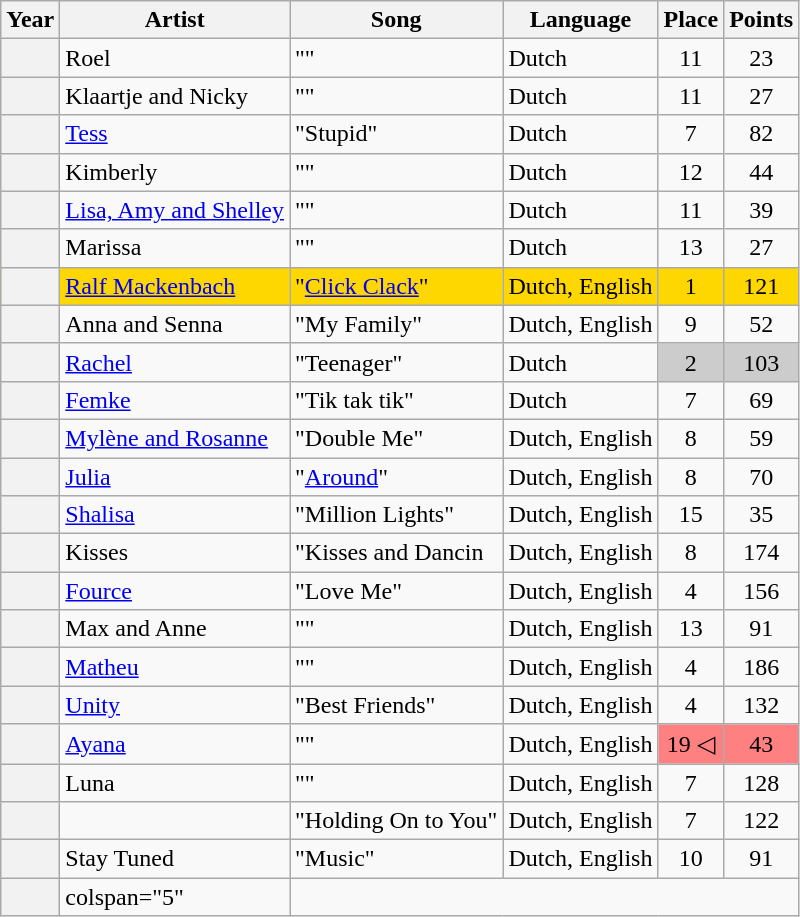<table class="wikitable sortable plainrowheaders">
<tr>
<th scope="col">Year</th>
<th scope="col">Artist</th>
<th scope="col">Song</th>
<th scope="col">Language</th>
<th scope="col" data-sort-type="number">Place</th>
<th scope="col" data-sort-type="number">Points</th>
</tr>
<tr>
<th scope="row" style="text-align:center;"></th>
<td>Roel</td>
<td>""</td>
<td>Dutch</td>
<td style="text-align:center;">11</td>
<td style="text-align:center;">23</td>
</tr>
<tr>
<th scope="row" style="text-align:center;"></th>
<td>Klaartje and Nicky</td>
<td>""</td>
<td>Dutch</td>
<td style="text-align:center;">11</td>
<td style="text-align:center;">27</td>
</tr>
<tr>
<th scope="row" style="text-align:center;"></th>
<td><a href='#'>Tess</a></td>
<td>"Stupid"</td>
<td>Dutch</td>
<td style="text-align:center;">7</td>
<td style="text-align:center;">82</td>
</tr>
<tr>
<th scope="row" style="text-align:center;"></th>
<td>Kimberly</td>
<td>""</td>
<td>Dutch</td>
<td style="text-align:center;">12</td>
<td style="text-align:center;">44</td>
</tr>
<tr>
<th scope="row" style="text-align:center;"></th>
<td><a href='#'>Lisa, Amy and Shelley</a></td>
<td>""</td>
<td>Dutch</td>
<td style="text-align:center;">11</td>
<td style="text-align:center;">39</td>
</tr>
<tr>
<th scope="row" style="text-align:center;"></th>
<td>Marissa</td>
<td>""</td>
<td>Dutch</td>
<td style="text-align:center;">13</td>
<td style="text-align:center;">27</td>
</tr>
<tr style="background-color:#FFD700;">
<th scope="row" style="text-align:center;"></th>
<td><a href='#'>Ralf Mackenbach</a></td>
<td>"<a href='#'>Click Clack</a>"</td>
<td>Dutch, English</td>
<td style="text-align:center;">1</td>
<td style="text-align:center;">121</td>
</tr>
<tr>
<th scope="row" style="text-align:center;"></th>
<td>Anna and Senna</td>
<td>"My Family"</td>
<td>Dutch, English</td>
<td style="text-align:center;">9</td>
<td style="text-align:center;">52</td>
</tr>
<tr>
<th scope="row" style="text-align:center;"></th>
<td><a href='#'>Rachel</a></td>
<td>"Teenager"</td>
<td>Dutch</td>
<td style="text-align:center; background-color:#CCC;">2</td>
<td style="text-align:center; background-color:#CCC;">103</td>
</tr>
<tr>
<th scope="row" style="text-align:center;"></th>
<td><a href='#'>Femke</a></td>
<td>"Tik tak tik"</td>
<td>Dutch</td>
<td style="text-align:center;">7</td>
<td style="text-align:center;">69</td>
</tr>
<tr>
<th scope="row" style="text-align:center;"></th>
<td><a href='#'>Mylène and Rosanne</a></td>
<td>"Double Me"</td>
<td>Dutch, English</td>
<td style="text-align:center;">8</td>
<td style="text-align:center;">59</td>
</tr>
<tr>
<th scope="row" style="text-align:center;"></th>
<td><a href='#'>Julia</a></td>
<td>"<a href='#'>Around</a>"</td>
<td>Dutch, English</td>
<td style="text-align:center;">8</td>
<td style="text-align:center;">70</td>
</tr>
<tr>
<th scope="row" style="text-align:center;"></th>
<td><a href='#'>Shalisa</a></td>
<td>"Million Lights"</td>
<td>Dutch, English</td>
<td style="text-align:center;">15</td>
<td style="text-align:center;">35</td>
</tr>
<tr>
<th scope="row" style="text-align:center;"></th>
<td>Kisses</td>
<td>"Kisses and Dancin</td>
<td>Dutch, English</td>
<td style="text-align:center;">8</td>
<td style="text-align:center;">174</td>
</tr>
<tr>
<th scope="row" style="text-align:center;"></th>
<td><a href='#'>Fource</a></td>
<td>"Love Me"</td>
<td>Dutch, English</td>
<td style="text-align:center;">4</td>
<td style="text-align:center;">156</td>
</tr>
<tr>
<th scope="row" style="text-align:center;"></th>
<td>Max and Anne</td>
<td>""</td>
<td>Dutch, English</td>
<td style="text-align:center;">13</td>
<td style="text-align:center;">91</td>
</tr>
<tr>
<th scope="row" style="text-align:center;"></th>
<td><a href='#'>Matheu</a></td>
<td>""</td>
<td>Dutch, English</td>
<td style="text-align:center;">4</td>
<td style="text-align:center;">186</td>
</tr>
<tr>
<th scope="row" style="text-align:center;"></th>
<td><a href='#'>Unity</a></td>
<td>"Best Friends"</td>
<td>Dutch, English</td>
<td style="text-align:center;">4</td>
<td style="text-align:center;">132</td>
</tr>
<tr>
<th scope="row" style="text-align:center;"></th>
<td><a href='#'>Ayana</a></td>
<td>"" </td>
<td>Dutch, English</td>
<td style="text-align:center; background-color:#FE8080;">19 ◁</td>
<td style="text-align:center; background-color:#FE8080;">43</td>
</tr>
<tr>
<th scope="row" style="text-align:center;"></th>
<td>Luna</td>
<td>""</td>
<td>Dutch, English</td>
<td style="text-align:center;">7</td>
<td style="text-align:center;">128</td>
</tr>
<tr>
<th scope="row" style="text-align:center;"></th>
<td></td>
<td>"Holding On to You"</td>
<td>Dutch, English</td>
<td style="text-align:center;">7</td>
<td style="text-align:center;">122</td>
</tr>
<tr>
<th scope="row" style="text-align:center;"></th>
<td>Stay Tuned</td>
<td>"Music"</td>
<td>Dutch, English</td>
<td style="text-align:center;">10</td>
<td style="text-align:center;">91</td>
</tr>
<tr>
<th scope="row" style="text-align:center;"></th>
<td>colspan="5" </td>
</tr>
</table>
